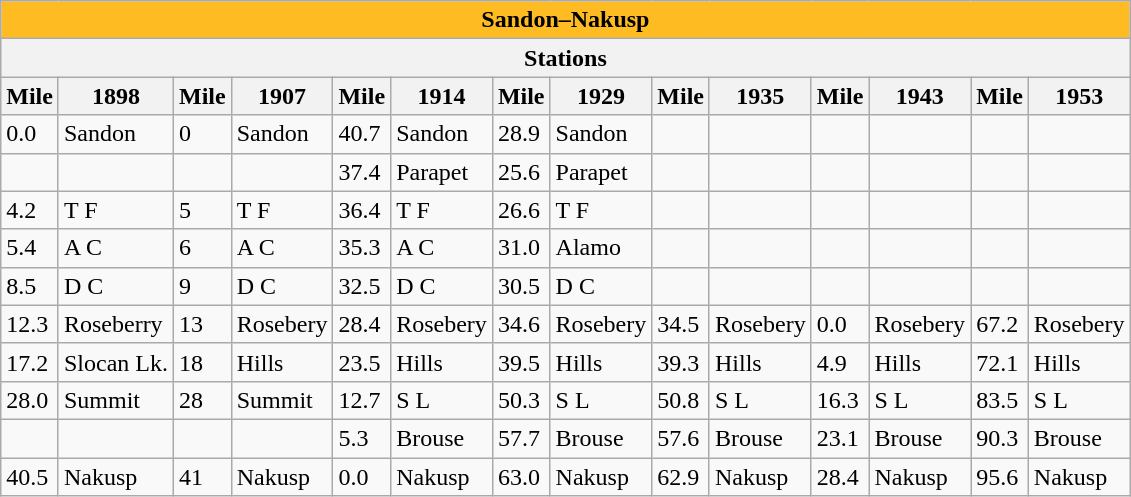<table class="wikitable">
<tr>
<th colspan="14" style="background:#FB2;">Sandon–Nakusp</th>
</tr>
<tr>
<th colspan="14" style="background:#offdead;">Stations</th>
</tr>
<tr>
<th>Mile</th>
<th>1898</th>
<th>Mile</th>
<th>1907</th>
<th>Mile</th>
<th>1914</th>
<th>Mile</th>
<th>1929</th>
<th>Mile</th>
<th>1935</th>
<th>Mile</th>
<th>1943</th>
<th>Mile</th>
<th>1953</th>
</tr>
<tr>
<td>0.0</td>
<td>Sandon</td>
<td>0</td>
<td>Sandon</td>
<td>40.7</td>
<td>Sandon</td>
<td>28.9</td>
<td>Sandon</td>
<td></td>
<td></td>
<td></td>
<td></td>
<td></td>
<td></td>
</tr>
<tr>
<td></td>
<td></td>
<td></td>
<td></td>
<td>37.4</td>
<td>Parapet</td>
<td>25.6</td>
<td>Parapet</td>
<td></td>
<td></td>
<td></td>
<td></td>
<td></td>
<td></td>
</tr>
<tr>
<td>4.2</td>
<td>T F</td>
<td>5</td>
<td>T F</td>
<td>36.4</td>
<td>T F</td>
<td>26.6</td>
<td>T F</td>
<td></td>
<td></td>
<td></td>
<td></td>
<td></td>
<td></td>
</tr>
<tr>
<td>5.4</td>
<td>A C</td>
<td>6</td>
<td>A C</td>
<td>35.3</td>
<td>A C</td>
<td>31.0</td>
<td>Alamo</td>
<td></td>
<td></td>
<td></td>
<td></td>
<td></td>
<td></td>
</tr>
<tr>
<td>8.5</td>
<td>D C</td>
<td>9</td>
<td>D C</td>
<td>32.5</td>
<td>D C</td>
<td>30.5</td>
<td>D C</td>
<td></td>
<td></td>
<td></td>
<td></td>
<td></td>
<td></td>
</tr>
<tr>
<td>12.3</td>
<td>Roseberry</td>
<td>13</td>
<td>Rosebery</td>
<td>28.4</td>
<td>Rosebery</td>
<td>34.6</td>
<td>Rosebery</td>
<td>34.5</td>
<td>Rosebery</td>
<td>0.0</td>
<td>Rosebery</td>
<td>67.2</td>
<td>Rosebery</td>
</tr>
<tr>
<td>17.2</td>
<td>Slocan Lk.</td>
<td>18</td>
<td>Hills</td>
<td>23.5</td>
<td>Hills</td>
<td>39.5</td>
<td>Hills</td>
<td>39.3</td>
<td>Hills</td>
<td>4.9</td>
<td>Hills</td>
<td>72.1</td>
<td>Hills</td>
</tr>
<tr>
<td>28.0</td>
<td>Summit</td>
<td>28</td>
<td>Summit</td>
<td>12.7</td>
<td>S L</td>
<td>50.3</td>
<td>S L</td>
<td>50.8</td>
<td>S L</td>
<td>16.3</td>
<td>S L</td>
<td>83.5</td>
<td>S L</td>
</tr>
<tr>
<td></td>
<td></td>
<td></td>
<td></td>
<td>5.3</td>
<td>Brouse</td>
<td>57.7</td>
<td>Brouse</td>
<td>57.6</td>
<td>Brouse</td>
<td>23.1</td>
<td>Brouse</td>
<td>90.3</td>
<td>Brouse</td>
</tr>
<tr>
<td>40.5</td>
<td>Nakusp</td>
<td>41</td>
<td>Nakusp</td>
<td>0.0</td>
<td>Nakusp</td>
<td>63.0</td>
<td>Nakusp</td>
<td>62.9</td>
<td>Nakusp</td>
<td>28.4</td>
<td>Nakusp</td>
<td>95.6</td>
<td>Nakusp</td>
</tr>
</table>
